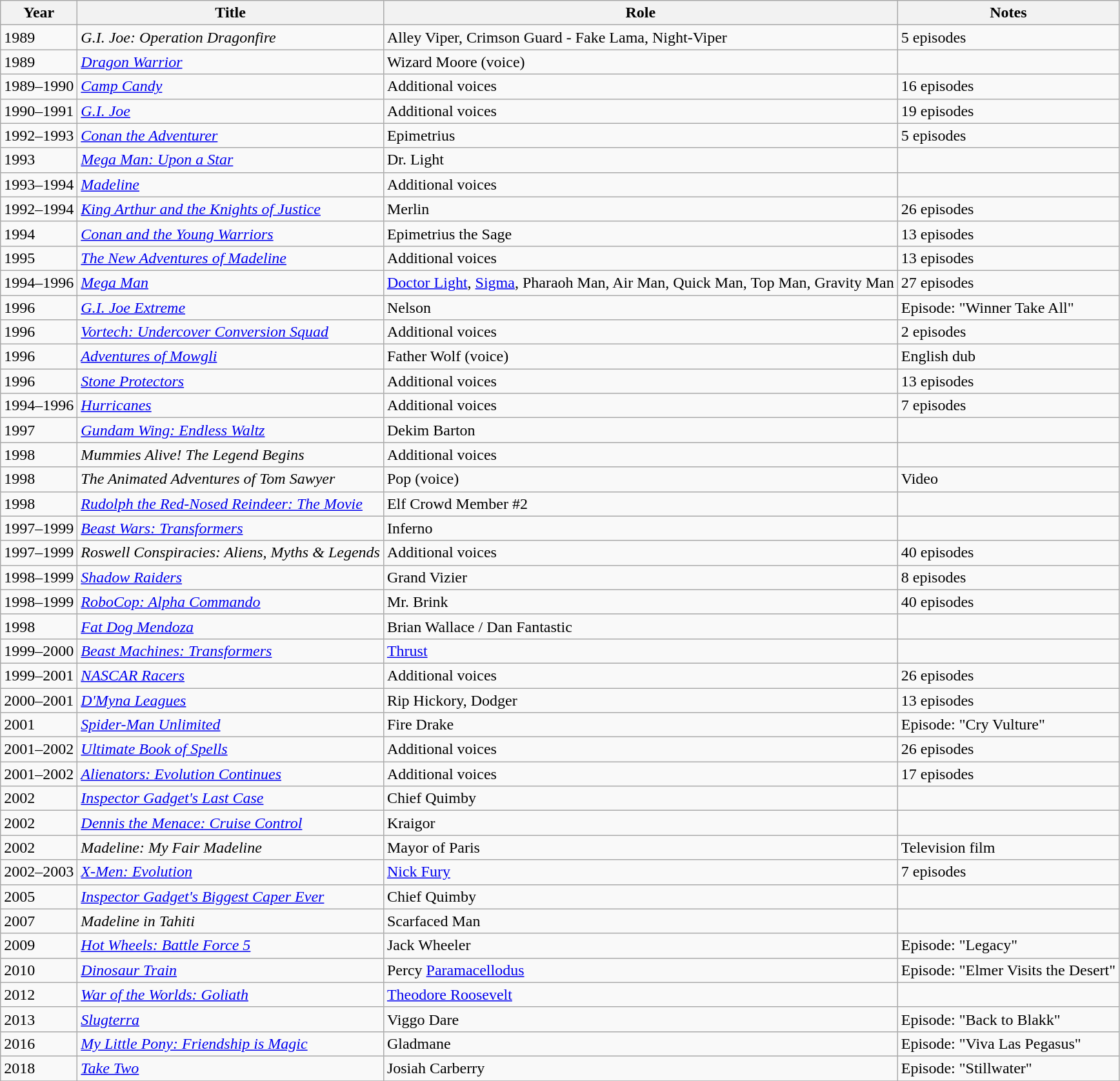<table class="wikitable sortable plainrowheaders">
<tr>
<th scope="col">Year</th>
<th scope="col">Title</th>
<th scope="col">Role</th>
<th scope="col" class="unsortable">Notes</th>
</tr>
<tr>
<td>1989</td>
<td><em>G.I. Joe: Operation Dragonfire</em></td>
<td>Alley Viper, Crimson Guard - Fake Lama, Night-Viper</td>
<td>5 episodes</td>
</tr>
<tr>
<td>1989</td>
<td><em><a href='#'>Dragon Warrior</a></em></td>
<td>Wizard Moore (voice)</td>
<td></td>
</tr>
<tr>
<td>1989–1990</td>
<td><em><a href='#'>Camp Candy</a></em></td>
<td>Additional voices</td>
<td>16 episodes</td>
</tr>
<tr>
<td>1990–1991</td>
<td><em><a href='#'>G.I. Joe</a></em></td>
<td>Additional voices</td>
<td>19 episodes</td>
</tr>
<tr>
<td>1992–1993</td>
<td><em><a href='#'>Conan the Adventurer</a></em></td>
<td>Epimetrius</td>
<td>5 episodes</td>
</tr>
<tr>
<td>1993</td>
<td><em><a href='#'>Mega Man: Upon a Star</a></em></td>
<td>Dr. Light</td>
<td></td>
</tr>
<tr>
<td>1993–1994</td>
<td><em><a href='#'>Madeline</a></em></td>
<td>Additional voices</td>
<td></td>
</tr>
<tr>
<td>1992–1994</td>
<td><em><a href='#'>King Arthur and the Knights of Justice</a></em></td>
<td>Merlin</td>
<td>26 episodes</td>
</tr>
<tr>
<td>1994</td>
<td><em><a href='#'>Conan and the Young Warriors</a></em></td>
<td>Epimetrius the Sage</td>
<td>13 episodes</td>
</tr>
<tr>
<td>1995</td>
<td data-sort-value="New Adventures of Madeline, The"><em><a href='#'>The New Adventures of Madeline</a></em></td>
<td>Additional voices</td>
<td>13 episodes</td>
</tr>
<tr>
<td>1994–1996</td>
<td><em><a href='#'>Mega Man</a></em></td>
<td><a href='#'>Doctor Light</a>, <a href='#'>Sigma</a>, Pharaoh Man, Air Man, Quick Man, Top Man, Gravity Man</td>
<td>27 episodes</td>
</tr>
<tr>
<td>1996</td>
<td><em><a href='#'>G.I. Joe Extreme</a></em></td>
<td>Nelson</td>
<td>Episode: "Winner Take All"</td>
</tr>
<tr>
<td>1996</td>
<td><em><a href='#'>Vortech: Undercover Conversion Squad</a></em></td>
<td>Additional voices</td>
<td>2 episodes</td>
</tr>
<tr>
<td>1996</td>
<td><em><a href='#'>Adventures of Mowgli</a></em></td>
<td>Father Wolf (voice)</td>
<td>English dub</td>
</tr>
<tr>
<td>1996</td>
<td><em><a href='#'>Stone Protectors</a></em></td>
<td>Additional voices</td>
<td>13 episodes</td>
</tr>
<tr>
<td>1994–1996</td>
<td><em><a href='#'>Hurricanes</a></em></td>
<td>Additional voices</td>
<td>7 episodes</td>
</tr>
<tr>
<td>1997</td>
<td><em><a href='#'>Gundam Wing: Endless Waltz</a></em></td>
<td>Dekim Barton</td>
<td></td>
</tr>
<tr>
<td>1998</td>
<td><em>Mummies Alive! The Legend Begins</em></td>
<td>Additional voices</td>
<td></td>
</tr>
<tr>
<td>1998</td>
<td data-sort-value="Animated Adventures of Tom Sawyer, The"><em>The Animated Adventures of Tom Sawyer</em></td>
<td>Pop (voice)</td>
<td>Video</td>
</tr>
<tr>
<td>1998</td>
<td><em><a href='#'>Rudolph the Red-Nosed Reindeer: The Movie</a></em></td>
<td>Elf Crowd Member #2</td>
<td></td>
</tr>
<tr>
<td>1997–1999</td>
<td><em><a href='#'>Beast Wars: Transformers</a></em></td>
<td>Inferno</td>
<td></td>
</tr>
<tr>
<td>1997–1999</td>
<td><em>Roswell Conspiracies: Aliens, Myths & Legends</em></td>
<td>Additional voices</td>
<td>40 episodes</td>
</tr>
<tr>
<td>1998–1999</td>
<td><em><a href='#'>Shadow Raiders</a></em></td>
<td>Grand Vizier</td>
<td>8 episodes</td>
</tr>
<tr>
<td>1998–1999</td>
<td><em><a href='#'>RoboCop: Alpha Commando</a></em></td>
<td>Mr. Brink</td>
<td>40 episodes</td>
</tr>
<tr>
<td>1998</td>
<td><em><a href='#'>Fat Dog Mendoza</a></em></td>
<td>Brian Wallace / Dan Fantastic</td>
<td></td>
</tr>
<tr>
<td>1999–2000</td>
<td><em><a href='#'>Beast Machines: Transformers</a></em></td>
<td><a href='#'>Thrust</a></td>
<td></td>
</tr>
<tr>
<td>1999–2001</td>
<td><em><a href='#'>NASCAR Racers</a></em></td>
<td>Additional voices</td>
<td>26 episodes</td>
</tr>
<tr>
<td>2000–2001</td>
<td><em><a href='#'>D'Myna Leagues</a></em></td>
<td>Rip Hickory, Dodger</td>
<td>13 episodes</td>
</tr>
<tr>
<td>2001</td>
<td><em><a href='#'>Spider-Man Unlimited</a></em></td>
<td>Fire Drake</td>
<td>Episode: "Cry Vulture"</td>
</tr>
<tr>
<td>2001–2002</td>
<td><em><a href='#'>Ultimate Book of Spells</a></em></td>
<td>Additional voices</td>
<td>26 episodes</td>
</tr>
<tr>
<td>2001–2002</td>
<td><em><a href='#'>Alienators: Evolution Continues</a></em></td>
<td>Additional voices</td>
<td>17 episodes</td>
</tr>
<tr>
<td>2002</td>
<td><em><a href='#'>Inspector Gadget's Last Case</a></em></td>
<td>Chief Quimby</td>
<td></td>
</tr>
<tr>
<td>2002</td>
<td><em><a href='#'>Dennis the Menace: Cruise Control</a></em></td>
<td>Kraigor</td>
<td></td>
</tr>
<tr>
<td>2002</td>
<td><em>Madeline: My Fair Madeline</em></td>
<td>Mayor of Paris</td>
<td>Television film</td>
</tr>
<tr>
<td>2002–2003</td>
<td><em><a href='#'>X-Men: Evolution</a></em></td>
<td><a href='#'>Nick Fury</a></td>
<td>7 episodes</td>
</tr>
<tr>
<td>2005</td>
<td><em><a href='#'>Inspector Gadget's Biggest Caper Ever</a></em></td>
<td>Chief Quimby</td>
<td></td>
</tr>
<tr>
<td>2007</td>
<td><em>Madeline in Tahiti</em></td>
<td>Scarfaced Man</td>
<td></td>
</tr>
<tr>
<td>2009</td>
<td><em><a href='#'>Hot Wheels: Battle Force 5</a></em></td>
<td>Jack Wheeler</td>
<td>Episode: "Legacy"</td>
</tr>
<tr>
<td>2010</td>
<td><em><a href='#'>Dinosaur Train</a></em></td>
<td>Percy <a href='#'>Paramacellodus</a></td>
<td>Episode: "Elmer Visits the Desert"</td>
</tr>
<tr>
<td>2012</td>
<td><em><a href='#'>War of the Worlds: Goliath</a></em></td>
<td><a href='#'>Theodore Roosevelt</a></td>
<td></td>
</tr>
<tr>
<td>2013</td>
<td><em><a href='#'>Slugterra</a></em></td>
<td>Viggo Dare</td>
<td>Episode: "Back to Blakk"</td>
</tr>
<tr>
<td>2016</td>
<td><em><a href='#'>My Little Pony: Friendship is Magic</a></em></td>
<td>Gladmane</td>
<td>Episode: "Viva Las Pegasus"</td>
</tr>
<tr>
<td>2018</td>
<td><em><a href='#'>Take Two</a></em></td>
<td>Josiah Carberry</td>
<td>Episode: "Stillwater"</td>
</tr>
<tr>
</tr>
</table>
